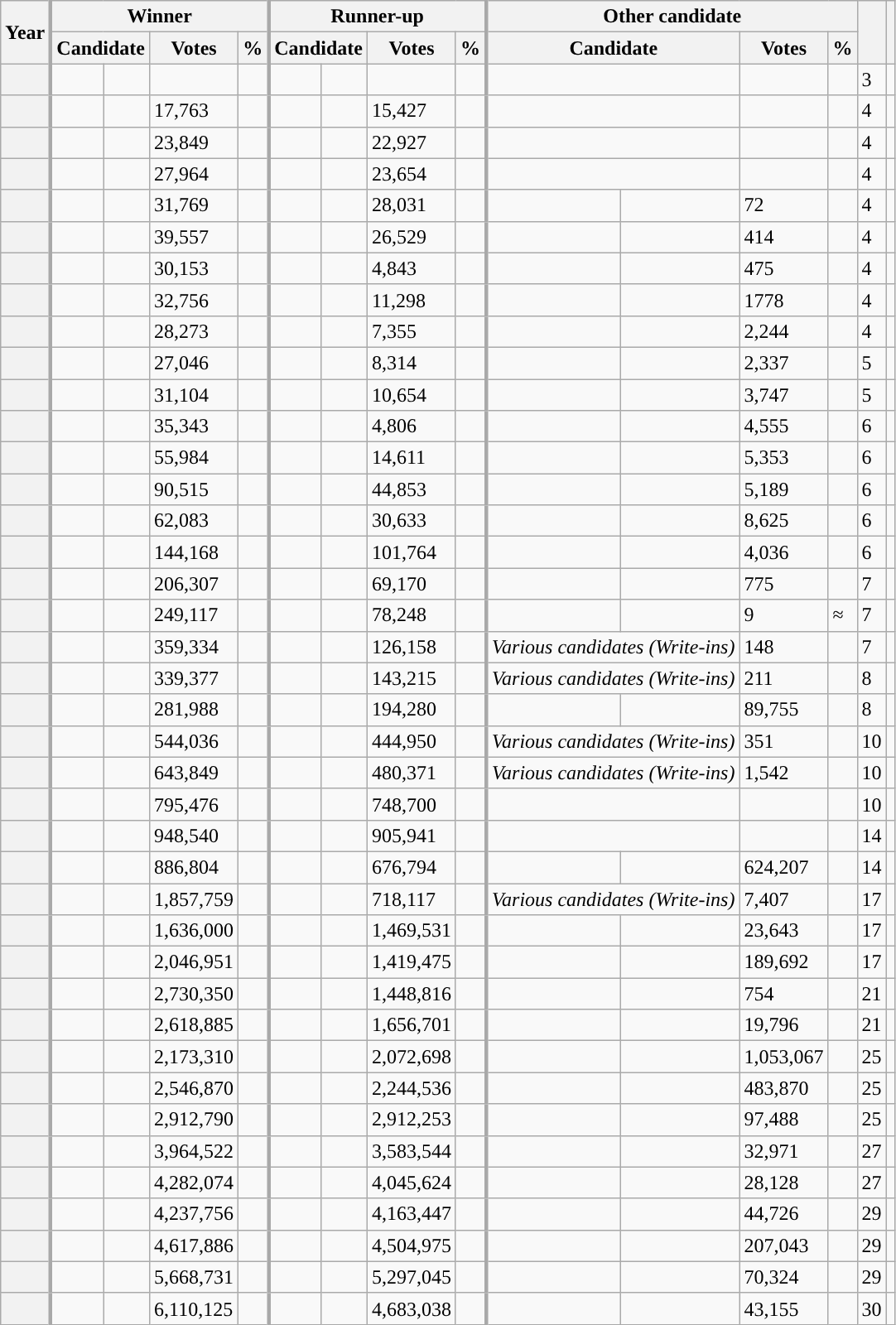<table class="wikitable sortable">
<tr>
<th scope=col rowspan="2">Year</th>
<th scope="colgroup" style="border-left:3px solid darkgray;" colspan="4">Winner</th>
<th scope="colgroup" style="border-left:3px solid darkgray;" colspan="4">Runner-up</th>
<th scope="colgroup" style="border-left:3px solid darkgray;" colspan="4">Other candidate</th>
<th scope="col" rowspan="2"></th>
<th scope="col" class="unsortable" rowspan="2"></th>
</tr>
<tr>
<th scope="colgroup" style="border-left:3px solid darkgray;" colspan="2">Candidate</th>
<th scope="col" data-sort-type="number">Votes</th>
<th scope="col"  data-sort-type="number">%</th>
<th scope="colgroup" style="border-left:3px solid darkgray;" colspan="2">Candidate</th>
<th scope="col"  data-sort-type="number">Votes</th>
<th scope="col"  data-sort-type="number">%</th>
<th scope="colgroup"  scope="col" style="border-left:3px solid darkgray;" colspan="2">Candidate</th>
<th scope="col"  data-sort-type="number">Votes</th>
<th scope="col"  data-sort-type="number">%</th>
</tr>
<tr>
<th scope="row"> </th>
<td style="text-align:left; border-left:3px solid darkgray; background-color:"></td>
<td><strong></strong> </td>
<td></td>
<td></td>
<td style="text-align:left; border-left:3px solid darkgray; background-color:"></td>
<td> </td>
<td></td>
<td></td>
<td style="border-left:3px solid darkgray;"colspan="2"></td>
<td></td>
<td></td>
<td>3</td>
<td></td>
</tr>
<tr>
<th scope="row"> </th>
<td style="text-align:left; border-left:3px solid darkgray; background-color:"></td>
<td><strong></strong> </td>
<td>17,763</td>
<td></td>
<td style="text-align:left; border-left:3px solid darkgray; background-color:"></td>
<td> </td>
<td>15,427</td>
<td></td>
<td style="border-left:3px solid darkgray;"colspan="2"></td>
<td></td>
<td></td>
<td>4</td>
<td></td>
</tr>
<tr>
<th scope="row"> </th>
<td style="text-align:left; border-left:3px solid darkgray; background-color:"></td>
<td><strong></strong> </td>
<td>23,849</td>
<td></td>
<td style="text-align:left; border-left:3px solid darkgray; background-color:"></td>
<td> </td>
<td>22,927</td>
<td></td>
<td style="border-left:3px solid darkgray;"colspan="2"></td>
<td></td>
<td></td>
<td>4</td>
<td></td>
</tr>
<tr>
<th scope="row"> </th>
<td style="text-align:left; border-left:3px solid darkgray; background-color:"></td>
<td><strong></strong> </td>
<td>27,964</td>
<td></td>
<td style="text-align:left; border-left:3px solid darkgray; background-color:"></td>
<td> </td>
<td>23,654</td>
<td></td>
<td style="border-left:3px solid darkgray;"colspan="2"></td>
<td></td>
<td></td>
<td>4</td>
<td></td>
</tr>
<tr>
<th scope="row"> </th>
<td style="text-align:left; border-left:3px solid darkgray; background-color:"></td>
<td><strong></strong> </td>
<td>31,769</td>
<td></td>
<td style="text-align:left; border-left:3px solid darkgray; background-color:"></td>
<td> </td>
<td>28,031</td>
<td></td>
<td style="text-align:left; border-left:3px solid darkgray; background-color:"></td>
<td> </td>
<td>72</td>
<td></td>
<td>4</td>
<td></td>
</tr>
<tr>
<th scope="row"> </th>
<td style="text-align:left; border-left:3px solid darkgray; background-color:"></td>
<td><strong></strong> </td>
<td>39,557</td>
<td></td>
<td style="text-align:left; border-left:3px solid darkgray; background-color:"></td>
<td> </td>
<td>26,529</td>
<td></td>
<td style="text-align:left; border-left:3px solid darkgray; background-color:"></td>
<td> </td>
<td>414</td>
<td></td>
<td>4</td>
<td></td>
</tr>
<tr>
<th scope="row"> </th>
<td style="text-align:left; border-left:3px solid darkgray; background-color:"></td>
<td><strong></strong> </td>
<td>30,153</td>
<td></td>
<td style="text-align:left; border-left:3px solid darkgray; background-color:"></td>
<td> </td>
<td>4,843</td>
<td></td>
<td style="text-align:left; border-left:3px solid darkgray; background-color:"></td>
<td> </td>
<td>475</td>
<td></td>
<td>4</td>
<td></td>
</tr>
<tr>
<th scope="row"> </th>
<td style="text-align:left; border-left:3px solid darkgray; background-color:"></td>
<td><strong></strong> </td>
<td>32,756</td>
<td></td>
<td style="text-align:left; border-left:3px solid darkgray; background-color:"></td>
<td> </td>
<td>11,298</td>
<td></td>
<td style="text-align:left; border-left:3px solid darkgray; background-color:"></td>
<td> </td>
<td>1778</td>
<td></td>
<td>4</td>
<td></td>
</tr>
<tr>
<th scope="row"> </th>
<td style="text-align:left; border-left:3px solid darkgray; background-color:"></td>
<td><strong></strong> </td>
<td>28,273</td>
<td></td>
<td style="text-align:left; border-left:3px solid darkgray; background-color:"></td>
<td> </td>
<td>7,355</td>
<td></td>
<td style="text-align:left; border-left:3px solid darkgray; background-color:"></td>
<td> </td>
<td>2,244</td>
<td></td>
<td>4</td>
<td></td>
</tr>
<tr>
<th scope="row"> </th>
<td style="text-align:left; border-left:3px solid darkgray; background-color:"></td>
<td><strong></strong> </td>
<td>27,046</td>
<td></td>
<td style="text-align:left; border-left:3px solid darkgray; background-color:"></td>
<td> </td>
<td>8,314</td>
<td></td>
<td style="text-align:left; border-left:3px solid darkgray; background-color:"></td>
<td> </td>
<td>2,337</td>
<td></td>
<td>5</td>
<td></td>
</tr>
<tr>
<th scope="row"> </th>
<td style="text-align:left; border-left:3px solid darkgray; background-color:"></td>
<td><strong></strong> </td>
<td>31,104</td>
<td></td>
<td style="text-align:left; border-left:3px solid darkgray; background-color:"></td>
<td> </td>
<td>10,654</td>
<td></td>
<td style="text-align:left; border-left:3px solid darkgray; background-color:"></td>
<td> </td>
<td>3,747</td>
<td></td>
<td>5</td>
<td></td>
</tr>
<tr>
<th scope="row"> </th>
<td style="text-align:left; border-left:3px solid darkgray; background-color:"></td>
<td><strong></strong> </td>
<td>35,343</td>
<td></td>
<td style="text-align:left; border-left:3px solid darkgray; background-color:"></td>
<td> </td>
<td>4,806</td>
<td></td>
<td style="text-align:left; border-left:3px solid darkgray; background-color:"></td>
<td> </td>
<td>4,555</td>
<td></td>
<td>6</td>
<td></td>
</tr>
<tr>
<th scope="row"> </th>
<td style="text-align:left; border-left:3px solid darkgray; background-color:"></td>
<td><strong></strong> </td>
<td>55,984</td>
<td></td>
<td style="text-align:left; border-left:3px solid darkgray; background-color:"></td>
<td> </td>
<td>14,611</td>
<td></td>
<td style="text-align:left; border-left:3px solid darkgray; background-color:"></td>
<td> </td>
<td>5,353</td>
<td></td>
<td>6</td>
<td></td>
</tr>
<tr>
<th scope="row"> </th>
<td style="text-align:left; border-left:3px solid darkgray; background-color:"></td>
<td><strong></strong> </td>
<td>90,515</td>
<td></td>
<td style="text-align:left; border-left:3px solid darkgray; background-color:"></td>
<td> </td>
<td>44,853</td>
<td></td>
<td style="text-align:left; border-left:3px solid darkgray; background-color:"></td>
<td> </td>
<td>5,189</td>
<td></td>
<td>6</td>
<td></td>
</tr>
<tr>
<th scope="row"> </th>
<td style="text-align:left; border-left:3px solid darkgray; background-color:"></td>
<td><strong></strong> </td>
<td>62,083</td>
<td></td>
<td style="text-align:left; border-left:3px solid darkgray; background-color:"></td>
<td> </td>
<td>30,633</td>
<td></td>
<td style="text-align:left; border-left:3px solid darkgray; background-color:"></td>
<td> </td>
<td>8,625</td>
<td></td>
<td>6</td>
<td></td>
</tr>
<tr>
<th scope="row"> </th>
<td style="text-align:left; border-left:3px solid darkgray; background-color:"></td>
<td><strong></strong> </td>
<td>144,168</td>
<td></td>
<td style="text-align:left; border-left:3px solid darkgray; background-color:"></td>
<td> </td>
<td>101,764</td>
<td></td>
<td style="text-align:left; border-left:3px solid darkgray; background-color:"></td>
<td> </td>
<td>4,036</td>
<td></td>
<td>6</td>
<td></td>
</tr>
<tr>
<th scope="row"> </th>
<td style="text-align:left; border-left:3px solid darkgray; background-color:"></td>
<td><strong></strong> </td>
<td>206,307</td>
<td></td>
<td style="text-align:left; border-left:3px solid darkgray; background-color:"></td>
<td> </td>
<td>69,170</td>
<td></td>
<td style="text-align:left; border-left:3px solid darkgray; background-color:"></td>
<td> </td>
<td>775</td>
<td></td>
<td>7</td>
<td></td>
</tr>
<tr>
<th scope="row"> </th>
<td style="text-align:left; border-left:3px solid darkgray; background-color:"></td>
<td><strong></strong> </td>
<td>249,117</td>
<td></td>
<td style="text-align:left; border-left:3px solid darkgray; background-color:"></td>
<td> </td>
<td>78,248</td>
<td></td>
<td style="text-align:left; border-left:3px solid darkgray; background-color:"></td>
<td> </td>
<td>9</td>
<td>≈</td>
<td>7</td>
<td></td>
</tr>
<tr>
<th scope="row"> </th>
<td style="text-align:left; border-left:3px solid darkgray; background-color:"></td>
<td><strong></strong> </td>
<td>359,334</td>
<td></td>
<td style="text-align:left; border-left:3px solid darkgray; background-color:"></td>
<td> </td>
<td>126,158</td>
<td></td>
<td colspan="2" style="text-align:left; border-left:3px solid darkgray;"><em>Various candidates (Write-ins)</em></td>
<td>148</td>
<td></td>
<td>7</td>
<td></td>
</tr>
<tr>
<th scope="row"> </th>
<td style="text-align:left; border-left:3px solid darkgray; background-color:"></td>
<td><strong></strong> </td>
<td>339,377</td>
<td></td>
<td style="text-align:left; border-left:3px solid darkgray; background-color:"></td>
<td> </td>
<td>143,215</td>
<td></td>
<td colspan="2" style="text-align:left; border-left:3px solid darkgray;"><em>Various candidates (Write-ins)</em></td>
<td>211</td>
<td></td>
<td>8</td>
<td></td>
</tr>
<tr>
<th scope="row"> </th>
<td style="text-align:left; border-left:3px solid darkgray; background-color:"></td>
<td><strong></strong> </td>
<td>281,988</td>
<td></td>
<td style="text-align:left; border-left:3px solid darkgray; background-color:"></td>
<td> </td>
<td>194,280</td>
<td></td>
<td style="text-align:left; border-left:3px solid darkgray; background-color:"></td>
<td> </td>
<td>89,755</td>
<td></td>
<td>8</td>
<td></td>
</tr>
<tr>
<th scope="row"> </th>
<td style="text-align:left; border-left:3px solid darkgray; background-color:"></td>
<td><strong></strong> </td>
<td>544,036</td>
<td></td>
<td style="text-align:left; border-left:3px solid darkgray; background-color:"></td>
<td> </td>
<td>444,950</td>
<td></td>
<td colspan="2" style="text-align:left; border-left:3px solid darkgray;"><em>Various candidates (Write-ins)</em></td>
<td>351</td>
<td></td>
<td>10</td>
<td></td>
</tr>
<tr>
<th scope="row"> </th>
<td style="text-align:left; border-left:3px solid darkgray; background-color:"></td>
<td><strong></strong> </td>
<td>643,849</td>
<td></td>
<td style="text-align:left; border-left:3px solid darkgray; background-color:"></td>
<td> </td>
<td>480,371</td>
<td></td>
<td colspan="2" style="text-align:left; border-left:3px solid darkgray;"><em>Various candidates (Write-ins)</em></td>
<td>1,542</td>
<td></td>
<td>10</td>
<td></td>
</tr>
<tr>
<th scope="row"> </th>
<td style="text-align:left; border-left:3px solid darkgray; background-color:"></td>
<td><strong></strong> </td>
<td>795,476</td>
<td></td>
<td style="text-align:left; border-left:3px solid darkgray; background-color:"></td>
<td> </td>
<td>748,700</td>
<td></td>
<td style="border-left:3px solid darkgray;"colspan="2"></td>
<td></td>
<td></td>
<td>10</td>
<td></td>
</tr>
<tr>
<th scope="row"> </th>
<td style="text-align:left; border-left:3px solid darkgray; background-color:"></td>
<td><strong></strong> </td>
<td>948,540</td>
<td></td>
<td style="text-align:left; border-left:3px solid darkgray; background-color:"></td>
<td> </td>
<td>905,941</td>
<td></td>
<td style="border-left:3px solid darkgray;"colspan="2"></td>
<td></td>
<td></td>
<td>14</td>
<td></td>
</tr>
<tr>
<th scope="row"> </th>
<td style="text-align:left; border-left:3px solid darkgray; background-color:"></td>
<td><strong></strong> </td>
<td>886,804</td>
<td></td>
<td style="text-align:left; border-left:3px solid darkgray; background-color:"></td>
<td> </td>
<td>676,794</td>
<td></td>
<td style="text-align:left; border-left:3px solid darkgray; background-color:"></td>
<td> </td>
<td>624,207</td>
<td></td>
<td>14</td>
<td></td>
</tr>
<tr>
<th scope="row"> </th>
<td style="text-align:left; border-left:3px solid darkgray; background-color:"></td>
<td><strong></strong> </td>
<td>1,857,759</td>
<td></td>
<td style="text-align:left; border-left:3px solid darkgray; background-color:"></td>
<td> </td>
<td>718,117</td>
<td></td>
<td colspan="2" style="text-align:left; border-left:3px solid darkgray;"><em>Various candidates (Write-ins)</em></td>
<td>7,407</td>
<td></td>
<td>17</td>
<td></td>
</tr>
<tr>
<th scope="row"> </th>
<td style="text-align:left; border-left:3px solid darkgray; background-color:"></td>
<td><strong></strong> </td>
<td>1,636,000</td>
<td></td>
<td style="text-align:left; border-left:3px solid darkgray; background-color:"></td>
<td> </td>
<td>1,469,531</td>
<td></td>
<td style="text-align:left; border-left:3px solid darkgray; background-color:"></td>
<td> </td>
<td>23,643</td>
<td></td>
<td>17</td>
<td></td>
</tr>
<tr>
<th scope="row"> </th>
<td style="text-align:left; border-left:3px solid darkgray; background-color:"></td>
<td><strong></strong> </td>
<td>2,046,951</td>
<td></td>
<td style="text-align:left; border-left:3px solid darkgray; background-color:"></td>
<td> </td>
<td>1,419,475</td>
<td></td>
<td style="text-align:left; border-left:3px solid darkgray; background-color:"></td>
<td> </td>
<td>189,692</td>
<td></td>
<td>17</td>
<td></td>
</tr>
<tr>
<th scope="row"> </th>
<td style="text-align:left; border-left:3px solid darkgray; background-color:"></td>
<td><strong></strong> </td>
<td>2,730,350</td>
<td></td>
<td style="text-align:left; border-left:3px solid darkgray; background-color:"></td>
<td> </td>
<td>1,448,816</td>
<td></td>
<td style="text-align:left; border-left:3px solid darkgray; background-color:"></td>
<td> </td>
<td>754</td>
<td></td>
<td>21</td>
<td></td>
</tr>
<tr>
<th scope="row"> </th>
<td style="text-align:left; border-left:3px solid darkgray; background-color:"></td>
<td><strong></strong> </td>
<td>2,618,885</td>
<td></td>
<td style="text-align:left; border-left:3px solid darkgray; background-color:"></td>
<td> </td>
<td>1,656,701</td>
<td></td>
<td style="text-align:left; border-left:3px solid darkgray; background-color:"></td>
<td> </td>
<td>19,796</td>
<td></td>
<td>21</td>
<td></td>
</tr>
<tr>
<th scope="row"> </th>
<td style="text-align:left; border-left:3px solid darkgray; background-color:"></td>
<td><strong></strong> </td>
<td>2,173,310</td>
<td></td>
<td style="text-align:left; border-left:3px solid darkgray; background-color:"></td>
<td> </td>
<td>2,072,698</td>
<td></td>
<td style="text-align:left; border-left:3px solid darkgray; background-color:"></td>
<td> </td>
<td>1,053,067</td>
<td></td>
<td>25</td>
<td></td>
</tr>
<tr>
<th scope="row"> </th>
<td style="text-align:left; border-left:3px solid darkgray; background-color:"></td>
<td><strong></strong> </td>
<td>2,546,870</td>
<td></td>
<td style="text-align:left; border-left:3px solid darkgray; background-color:"></td>
<td> </td>
<td>2,244,536</td>
<td></td>
<td style="text-align:left; border-left:3px solid darkgray; background-color:"></td>
<td> </td>
<td>483,870</td>
<td></td>
<td>25</td>
<td></td>
</tr>
<tr>
<th scope="row"> </th>
<td style="text-align:left; border-left:3px solid darkgray; background-color:"></td>
<td><strong></strong> </td>
<td>2,912,790</td>
<td></td>
<td style="text-align:left; border-left:3px solid darkgray; background-color:"></td>
<td> </td>
<td>2,912,253</td>
<td></td>
<td style="text-align:left; border-left:3px solid darkgray; background-color:"></td>
<td> </td>
<td>97,488</td>
<td></td>
<td>25</td>
<td></td>
</tr>
<tr>
<th scope="row"> </th>
<td style="text-align:left; border-left:3px solid darkgray; background-color:"></td>
<td><strong></strong> </td>
<td>3,964,522</td>
<td></td>
<td style="text-align:left; border-left:3px solid darkgray; background-color:"></td>
<td> </td>
<td>3,583,544</td>
<td></td>
<td style="text-align:left; border-left:3px solid darkgray; background-color:"></td>
<td> </td>
<td>32,971</td>
<td></td>
<td>27</td>
<td></td>
</tr>
<tr>
<th scope="row"> </th>
<td style="text-align:left; border-left:3px solid darkgray; background-color:"></td>
<td><strong></strong> </td>
<td>4,282,074</td>
<td></td>
<td style="text-align:left; border-left:3px solid darkgray; background-color:"></td>
<td> </td>
<td>4,045,624</td>
<td></td>
<td style="text-align:left; border-left:3px solid darkgray; background-color:"></td>
<td> </td>
<td>28,128</td>
<td></td>
<td>27</td>
<td></td>
</tr>
<tr>
<th scope="row"> </th>
<td style="text-align:left; border-left:3px solid darkgray; background-color:"></td>
<td><strong></strong> </td>
<td>4,237,756</td>
<td></td>
<td style="text-align:left; border-left:3px solid darkgray; background-color:"></td>
<td> </td>
<td>4,163,447</td>
<td></td>
<td style="text-align:left; border-left:3px solid darkgray; background-color:"></td>
<td> </td>
<td>44,726</td>
<td></td>
<td>29</td>
<td></td>
</tr>
<tr>
<th scope="row"> </th>
<td style="text-align:left; border-left:3px solid darkgray; background-color:"></td>
<td><strong></strong> </td>
<td>4,617,886</td>
<td></td>
<td style="text-align:left; border-left:3px solid darkgray; background-color:"></td>
<td> </td>
<td>4,504,975</td>
<td></td>
<td style="text-align:left; border-left:3px solid darkgray; background-color:"></td>
<td> </td>
<td>207,043</td>
<td></td>
<td>29</td>
<td></td>
</tr>
<tr>
<th scope="row"> </th>
<td style="text-align:left; border-left:3px solid darkgray; background-color:"></td>
<td><strong></strong> </td>
<td>5,668,731</td>
<td></td>
<td style="text-align:left; border-left:3px solid darkgray; background-color:"></td>
<td> </td>
<td>5,297,045</td>
<td></td>
<td style="text-align:left; border-left:3px solid darkgray; background-color:"></td>
<td> </td>
<td>70,324</td>
<td></td>
<td>29</td>
<td></td>
</tr>
<tr>
<th scope="row"> </th>
<td style="text-align:left; border-left:3px solid darkgray; background-color:"></td>
<td><strong></strong>  </td>
<td>6,110,125</td>
<td></td>
<td style="text-align:left; border-left:3px solid darkgray; background-color:"></td>
<td> </td>
<td>4,683,038</td>
<td></td>
<td style="text-align:left; border-left:3px solid darkgray; background-color:"></td>
<td> </td>
<td>43,155</td>
<td></td>
<td>30</td>
<td></td>
</tr>
</table>
